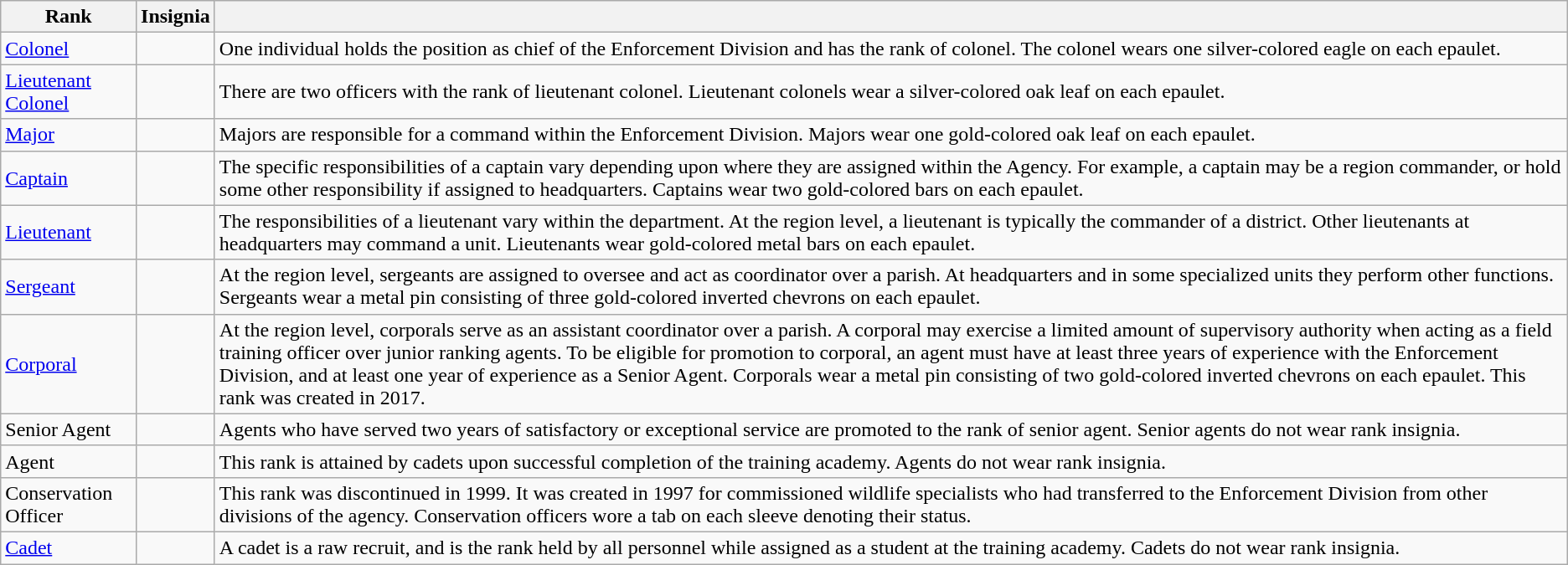<table border="5" cellspacing="5" cellpadding="5" style="border-collapse:collapse;" class="wikitable">
<tr>
<th>Rank</th>
<th>Insignia</th>
<th></th>
</tr>
<tr>
<td><a href='#'>Colonel</a></td>
<td></td>
<td>One individual holds the position as chief of the Enforcement Division and has the rank of colonel. The colonel wears one silver-colored eagle on each epaulet.</td>
</tr>
<tr>
<td><a href='#'>Lieutenant Colonel</a></td>
<td></td>
<td>There are two officers with the rank of lieutenant colonel.  Lieutenant colonels wear a silver-colored oak leaf on each epaulet.</td>
</tr>
<tr>
<td><a href='#'>Major</a></td>
<td></td>
<td>Majors are responsible for a command within the Enforcement Division. Majors wear one gold-colored oak leaf on each epaulet.</td>
</tr>
<tr>
<td><a href='#'>Captain</a></td>
<td></td>
<td>The specific responsibilities of a captain vary depending upon where they are assigned within the Agency. For example, a captain may be a region commander, or hold some other responsibility if assigned to headquarters.  Captains wear two gold-colored bars on each epaulet.</td>
</tr>
<tr>
<td><a href='#'>Lieutenant</a></td>
<td></td>
<td>The responsibilities of a lieutenant vary within the department.  At the region level, a lieutenant is typically the commander of a district.  Other lieutenants at headquarters may command a unit. Lieutenants wear gold-colored metal bars on each epaulet.</td>
</tr>
<tr>
<td><a href='#'>Sergeant</a></td>
<td></td>
<td>At the region level, sergeants are assigned to oversee and act as coordinator over a parish.  At headquarters and in some specialized units they perform other functions.  Sergeants wear a metal pin consisting of three gold-colored inverted chevrons on each epaulet.</td>
</tr>
<tr>
<td><a href='#'>Corporal</a></td>
<td></td>
<td>At the region level, corporals serve as an assistant coordinator over a parish.  A corporal may exercise a limited amount of supervisory authority when acting as a field training officer over junior ranking agents.  To be eligible for promotion to corporal, an agent must have at least three years of experience with the Enforcement Division, and at least one year of experience as a Senior Agent.  Corporals wear a metal pin consisting of two gold-colored inverted chevrons on each epaulet.  This rank was created in 2017.</td>
</tr>
<tr>
<td>Senior Agent</td>
<td></td>
<td>Agents who have served two years of satisfactory or exceptional service are promoted to the rank of senior agent. Senior agents do not wear rank insignia.</td>
</tr>
<tr>
<td>Agent</td>
<td></td>
<td>This rank is attained by cadets upon successful completion of the training academy. Agents do not wear rank insignia.</td>
</tr>
<tr>
<td>Conservation Officer</td>
<td></td>
<td>This rank was discontinued in 1999.  It was created in 1997 for commissioned wildlife specialists who had transferred to the Enforcement Division from other divisions of the agency.  Conservation officers wore a tab on each sleeve denoting their status.</td>
</tr>
<tr>
<td><a href='#'>Cadet</a></td>
<td></td>
<td>A cadet is a raw recruit, and is the rank held by all personnel while assigned as a student at the training academy. Cadets do not wear rank insignia.</td>
</tr>
</table>
